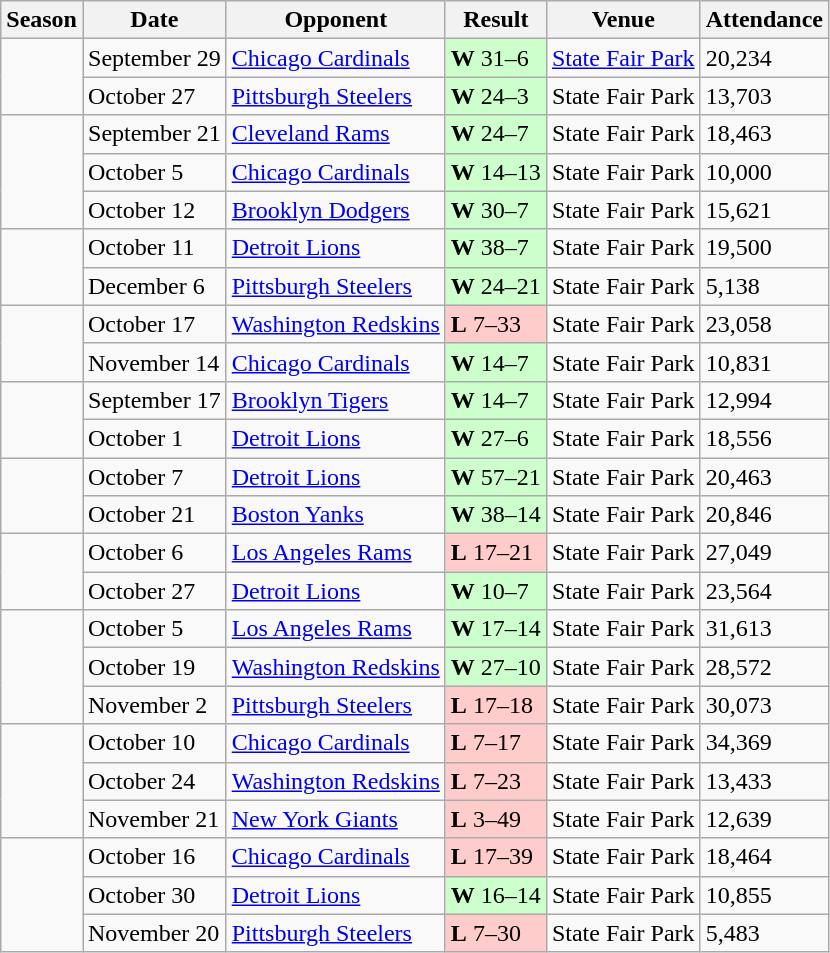<table class="wikitable">
<tr>
<th>Season</th>
<th>Date</th>
<th>Opponent</th>
<th>Result</th>
<th>Venue</th>
<th>Attendance</th>
</tr>
<tr>
<td rowspan="2"></td>
<td>September 29</td>
<td><a href='#'>Chicago Cardinals</a></td>
<td bgcolor="#cfc"><strong>W</strong> 31–6</td>
<td><a href='#'>State Fair Park</a></td>
<td>20,234</td>
</tr>
<tr>
<td>October 27</td>
<td><a href='#'>Pittsburgh Steelers</a></td>
<td bgcolor="#cfc"><strong>W</strong> 24–3</td>
<td>State Fair Park</td>
<td>13,703</td>
</tr>
<tr>
<td rowspan="3"></td>
<td>September 21</td>
<td><a href='#'>Cleveland Rams</a></td>
<td bgcolor="#cfc"><strong>W</strong> 24–7</td>
<td>State Fair Park</td>
<td>18,463</td>
</tr>
<tr>
<td>October 5</td>
<td><a href='#'>Chicago Cardinals</a></td>
<td bgcolor="#cfc"><strong>W</strong> 14–13</td>
<td>State Fair Park</td>
<td>10,000</td>
</tr>
<tr>
<td>October 12</td>
<td><a href='#'>Brooklyn Dodgers</a></td>
<td bgcolor="#cfc"><strong>W</strong> 30–7</td>
<td>State Fair Park</td>
<td>15,621</td>
</tr>
<tr>
<td rowspan="2"></td>
<td>October 11</td>
<td><a href='#'>Detroit Lions</a></td>
<td bgcolor="#cfc"><strong>W</strong> 38–7</td>
<td>State Fair Park</td>
<td>19,500</td>
</tr>
<tr>
<td>December 6</td>
<td><a href='#'>Pittsburgh Steelers</a></td>
<td bgcolor="#cfc"><strong>W</strong> 24–21</td>
<td>State Fair Park</td>
<td>5,138</td>
</tr>
<tr>
<td rowspan="2"></td>
<td>October 17</td>
<td><a href='#'>Washington Redskins</a></td>
<td bgcolor="#fcc"><strong>L</strong> 7–33</td>
<td>State Fair Park</td>
<td>23,058</td>
</tr>
<tr>
<td>November 14</td>
<td><a href='#'>Chicago Cardinals</a></td>
<td bgcolor="#cfc"><strong>W</strong> 14–7</td>
<td>State Fair Park</td>
<td>10,831</td>
</tr>
<tr>
<td rowspan="2"></td>
<td>September 17</td>
<td><a href='#'>Brooklyn Tigers</a></td>
<td bgcolor="#cfc"><strong>W</strong> 14–7</td>
<td>State Fair Park</td>
<td>12,994</td>
</tr>
<tr>
<td>October 1</td>
<td><a href='#'>Detroit Lions</a></td>
<td bgcolor="#cfc"><strong>W</strong> 27–6</td>
<td>State Fair Park</td>
<td>18,556</td>
</tr>
<tr>
<td rowspan="2"></td>
<td>October 7</td>
<td><a href='#'>Detroit Lions</a></td>
<td bgcolor="#cfc"><strong>W</strong> 57–21</td>
<td>State Fair Park</td>
<td>20,463</td>
</tr>
<tr>
<td>October 21</td>
<td><a href='#'>Boston Yanks</a></td>
<td bgcolor="#cfc"><strong>W</strong> 38–14</td>
<td>State Fair Park</td>
<td>20,846</td>
</tr>
<tr>
<td rowspan="2"></td>
<td>October 6</td>
<td><a href='#'>Los Angeles Rams</a></td>
<td bgcolor="#fcc"><strong>L</strong> 17–21</td>
<td>State Fair Park</td>
<td>27,049</td>
</tr>
<tr>
<td>October 27</td>
<td><a href='#'>Detroit Lions</a></td>
<td bgcolor="#cfc"><strong>W</strong> 10–7</td>
<td>State Fair Park</td>
<td>23,564</td>
</tr>
<tr>
<td rowspan="3"></td>
<td>October 5</td>
<td><a href='#'>Los Angeles Rams</a></td>
<td bgcolor="#cfc"><strong>W</strong> 17–14</td>
<td>State Fair Park</td>
<td>31,613</td>
</tr>
<tr>
<td>October 19</td>
<td><a href='#'>Washington Redskins</a></td>
<td bgcolor="#cfc"><strong>W</strong> 27–10</td>
<td>State Fair Park</td>
<td>28,572</td>
</tr>
<tr>
<td>November 2</td>
<td><a href='#'>Pittsburgh Steelers</a></td>
<td bgcolor="#fcc"><strong>L</strong> 17–18</td>
<td>State Fair Park</td>
<td>30,073</td>
</tr>
<tr>
<td rowspan="3"></td>
<td>October 10</td>
<td><a href='#'>Chicago Cardinals</a></td>
<td bgcolor="#fcc"><strong>L</strong> 7–17</td>
<td>State Fair Park</td>
<td>34,369</td>
</tr>
<tr>
<td>October 24</td>
<td><a href='#'>Washington Redskins</a></td>
<td bgcolor="#fcc"><strong>L</strong> 7–23</td>
<td>State Fair Park</td>
<td>13,433</td>
</tr>
<tr>
<td>November 21</td>
<td><a href='#'>New York Giants</a></td>
<td bgcolor="#fcc"><strong>L</strong> 3–49</td>
<td>State Fair Park</td>
<td>12,639</td>
</tr>
<tr>
<td rowspan="3"></td>
<td>October 16</td>
<td><a href='#'>Chicago Cardinals</a></td>
<td bgcolor="#fcc"><strong>L</strong> 17–39</td>
<td>State Fair Park</td>
<td>18,464</td>
</tr>
<tr>
<td>October 30</td>
<td><a href='#'>Detroit Lions</a></td>
<td bgcolor="#cfc"><strong>W</strong> 16–14</td>
<td>State Fair Park</td>
<td>10,855</td>
</tr>
<tr>
<td>November 20</td>
<td><a href='#'>Pittsburgh Steelers</a></td>
<td bgcolor="#fcc"><strong>L</strong> 7–30</td>
<td>State Fair Park</td>
<td>5,483</td>
</tr>
</table>
